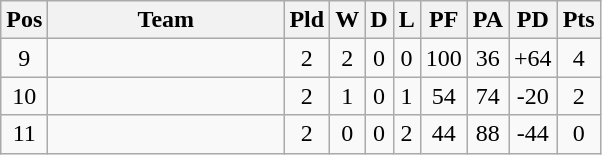<table class="wikitable" style="float:left; text-align:center;">
<tr>
<th>Pos</th>
<th width=150px>Team</th>
<th>Pld</th>
<th>W</th>
<th>D</th>
<th>L</th>
<th>PF</th>
<th>PA</th>
<th>PD</th>
<th>Pts</th>
</tr>
<tr>
<td>9</td>
<td align=left></td>
<td>2</td>
<td>2</td>
<td>0</td>
<td>0</td>
<td>100</td>
<td>36</td>
<td>+64</td>
<td>4</td>
</tr>
<tr>
<td>10</td>
<td align=left></td>
<td>2</td>
<td>1</td>
<td>0</td>
<td>1</td>
<td>54</td>
<td>74</td>
<td>-20</td>
<td>2</td>
</tr>
<tr>
<td>11</td>
<td align=left></td>
<td>2</td>
<td>0</td>
<td>0</td>
<td>2</td>
<td>44</td>
<td>88</td>
<td>-44</td>
<td>0</td>
</tr>
</table>
